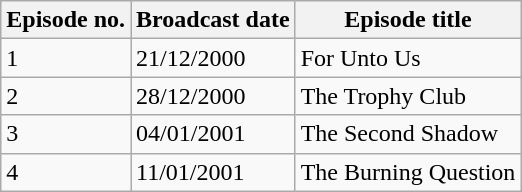<table class="wikitable">
<tr>
<th>Episode no.</th>
<th>Broadcast date</th>
<th>Episode title</th>
</tr>
<tr>
<td>1</td>
<td>21/12/2000</td>
<td>For Unto Us</td>
</tr>
<tr>
<td>2</td>
<td>28/12/2000</td>
<td>The Trophy Club</td>
</tr>
<tr>
<td>3</td>
<td>04/01/2001</td>
<td>The Second Shadow</td>
</tr>
<tr>
<td>4</td>
<td>11/01/2001</td>
<td>The Burning Question</td>
</tr>
</table>
